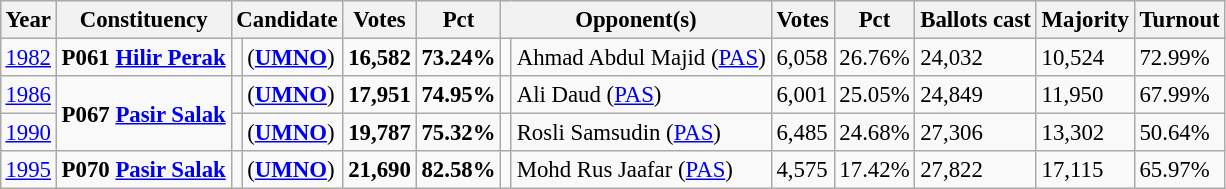<table class="wikitable" style="margin:0.5em ; font-size:95%">
<tr>
<th>Year</th>
<th>Constituency</th>
<th colspan=2>Candidate</th>
<th>Votes</th>
<th>Pct</th>
<th colspan=2>Opponent(s)</th>
<th>Votes</th>
<th>Pct</th>
<th>Ballots cast</th>
<th>Majority</th>
<th>Turnout</th>
</tr>
<tr>
<td><a href='#'>1982</a></td>
<td><strong>P061 <a href='#'>Hilir Perak</a></strong></td>
<td></td>
<td> (<a href='#'><strong>UMNO</strong></a>)</td>
<td><strong>16,582</strong></td>
<td><strong>73.24%</strong></td>
<td></td>
<td>Ahmad Abdul Majid (<a href='#'>PAS</a>)</td>
<td>6,058</td>
<td>26.76%</td>
<td>24,032</td>
<td>10,524</td>
<td>72.99%</td>
</tr>
<tr>
<td><a href='#'>1986</a></td>
<td rowspan=2><strong>P067 <a href='#'>Pasir Salak</a></strong></td>
<td></td>
<td> (<a href='#'><strong>UMNO</strong></a>)</td>
<td><strong>17,951</strong></td>
<td><strong>74.95%</strong></td>
<td></td>
<td>Ali Daud (<a href='#'>PAS</a>)</td>
<td>6,001</td>
<td>25.05%</td>
<td>24,849</td>
<td>11,950</td>
<td>67.99%</td>
</tr>
<tr>
<td><a href='#'>1990</a></td>
<td></td>
<td> (<a href='#'><strong>UMNO</strong></a>)</td>
<td><strong>19,787</strong></td>
<td><strong>75.32%</strong></td>
<td></td>
<td>Rosli Samsudin (<a href='#'>PAS</a>)</td>
<td>6,485</td>
<td>24.68%</td>
<td>27,306</td>
<td>13,302</td>
<td>50.64%</td>
</tr>
<tr>
<td><a href='#'>1995</a></td>
<td><strong>P070 <a href='#'>Pasir Salak</a></strong></td>
<td></td>
<td> (<a href='#'><strong>UMNO</strong></a>)</td>
<td><strong>21,690</strong></td>
<td><strong>82.58%</strong></td>
<td></td>
<td>Mohd Rus Jaafar (<a href='#'>PAS</a>)</td>
<td>4,575</td>
<td>17.42%</td>
<td>27,822</td>
<td>17,115</td>
<td>65.97%</td>
</tr>
</table>
